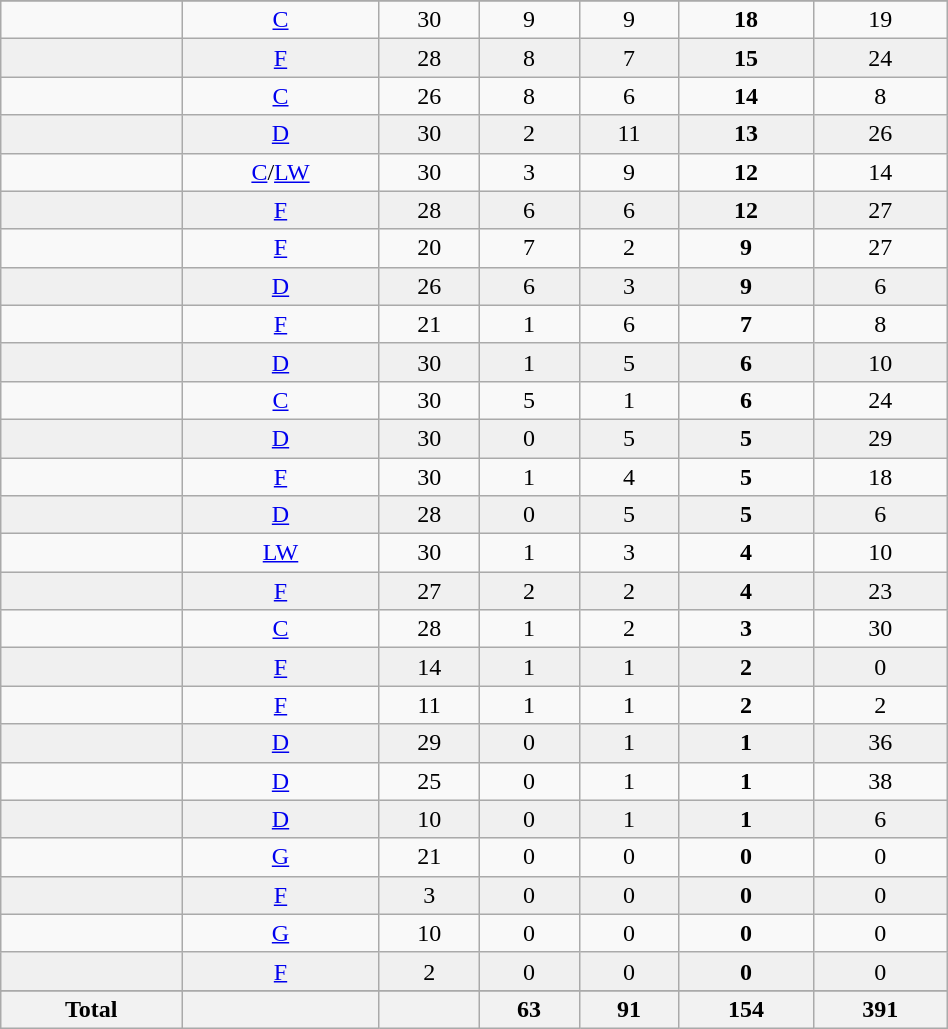<table class="wikitable sortable" width ="50%">
<tr align="center">
</tr>
<tr align="center" bgcolor="">
<td></td>
<td><a href='#'>C</a></td>
<td>30</td>
<td>9</td>
<td>9</td>
<td><strong>18</strong></td>
<td>19</td>
</tr>
<tr align="center" bgcolor="f0f0f0">
<td></td>
<td><a href='#'>F</a></td>
<td>28</td>
<td>8</td>
<td>7</td>
<td><strong>15</strong></td>
<td>24</td>
</tr>
<tr align="center" bgcolor="">
<td></td>
<td><a href='#'>C</a></td>
<td>26</td>
<td>8</td>
<td>6</td>
<td><strong>14</strong></td>
<td>8</td>
</tr>
<tr align="center" bgcolor="f0f0f0">
<td></td>
<td><a href='#'>D</a></td>
<td>30</td>
<td>2</td>
<td>11</td>
<td><strong>13</strong></td>
<td>26</td>
</tr>
<tr align="center" bgcolor="">
<td></td>
<td><a href='#'>C</a>/<a href='#'>LW</a></td>
<td>30</td>
<td>3</td>
<td>9</td>
<td><strong>12</strong></td>
<td>14</td>
</tr>
<tr align="center" bgcolor="f0f0f0">
<td></td>
<td><a href='#'>F</a></td>
<td>28</td>
<td>6</td>
<td>6</td>
<td><strong>12</strong></td>
<td>27</td>
</tr>
<tr align="center" bgcolor="">
<td></td>
<td><a href='#'>F</a></td>
<td>20</td>
<td>7</td>
<td>2</td>
<td><strong>9</strong></td>
<td>27</td>
</tr>
<tr align="center" bgcolor="f0f0f0">
<td></td>
<td><a href='#'>D</a></td>
<td>26</td>
<td>6</td>
<td>3</td>
<td><strong>9</strong></td>
<td>6</td>
</tr>
<tr align="center" bgcolor="">
<td></td>
<td><a href='#'>F</a></td>
<td>21</td>
<td>1</td>
<td>6</td>
<td><strong>7</strong></td>
<td>8</td>
</tr>
<tr align="center" bgcolor="f0f0f0">
<td></td>
<td><a href='#'>D</a></td>
<td>30</td>
<td>1</td>
<td>5</td>
<td><strong>6</strong></td>
<td>10</td>
</tr>
<tr align="center" bgcolor="">
<td></td>
<td><a href='#'>C</a></td>
<td>30</td>
<td>5</td>
<td>1</td>
<td><strong>6</strong></td>
<td>24</td>
</tr>
<tr align="center" bgcolor="f0f0f0">
<td></td>
<td><a href='#'>D</a></td>
<td>30</td>
<td>0</td>
<td>5</td>
<td><strong>5</strong></td>
<td>29</td>
</tr>
<tr align="center" bgcolor="">
<td></td>
<td><a href='#'>F</a></td>
<td>30</td>
<td>1</td>
<td>4</td>
<td><strong>5</strong></td>
<td>18</td>
</tr>
<tr align="center" bgcolor="f0f0f0">
<td></td>
<td><a href='#'>D</a></td>
<td>28</td>
<td>0</td>
<td>5</td>
<td><strong>5</strong></td>
<td>6</td>
</tr>
<tr align="center" bgcolor="">
<td></td>
<td><a href='#'>LW</a></td>
<td>30</td>
<td>1</td>
<td>3</td>
<td><strong>4</strong></td>
<td>10</td>
</tr>
<tr align="center" bgcolor="f0f0f0">
<td></td>
<td><a href='#'>F</a></td>
<td>27</td>
<td>2</td>
<td>2</td>
<td><strong>4</strong></td>
<td>23</td>
</tr>
<tr align="center" bgcolor="">
<td></td>
<td><a href='#'>C</a></td>
<td>28</td>
<td>1</td>
<td>2</td>
<td><strong>3</strong></td>
<td>30</td>
</tr>
<tr align="center" bgcolor="f0f0f0">
<td></td>
<td><a href='#'>F</a></td>
<td>14</td>
<td>1</td>
<td>1</td>
<td><strong>2</strong></td>
<td>0</td>
</tr>
<tr align="center" bgcolor="">
<td></td>
<td><a href='#'>F</a></td>
<td>11</td>
<td>1</td>
<td>1</td>
<td><strong>2</strong></td>
<td>2</td>
</tr>
<tr align="center" bgcolor="f0f0f0">
<td></td>
<td><a href='#'>D</a></td>
<td>29</td>
<td>0</td>
<td>1</td>
<td><strong>1</strong></td>
<td>36</td>
</tr>
<tr align="center" bgcolor="">
<td></td>
<td><a href='#'>D</a></td>
<td>25</td>
<td>0</td>
<td>1</td>
<td><strong>1</strong></td>
<td>38</td>
</tr>
<tr align="center" bgcolor="f0f0f0">
<td></td>
<td><a href='#'>D</a></td>
<td>10</td>
<td>0</td>
<td>1</td>
<td><strong>1</strong></td>
<td>6</td>
</tr>
<tr align="center" bgcolor="">
<td></td>
<td><a href='#'>G</a></td>
<td>21</td>
<td>0</td>
<td>0</td>
<td><strong>0</strong></td>
<td>0</td>
</tr>
<tr align="center" bgcolor="f0f0f0">
<td></td>
<td><a href='#'>F</a></td>
<td>3</td>
<td>0</td>
<td>0</td>
<td><strong>0</strong></td>
<td>0</td>
</tr>
<tr align="center" bgcolor="">
<td></td>
<td><a href='#'>G</a></td>
<td>10</td>
<td>0</td>
<td>0</td>
<td><strong>0</strong></td>
<td>0</td>
</tr>
<tr align="center" bgcolor="f0f0f0">
<td></td>
<td><a href='#'>F</a></td>
<td>2</td>
<td>0</td>
<td>0</td>
<td><strong>0</strong></td>
<td>0</td>
</tr>
<tr align="center" bgcolor="">
</tr>
<tr>
<th>Total</th>
<th></th>
<th></th>
<th>63</th>
<th>91</th>
<th>154</th>
<th>391</th>
</tr>
</table>
